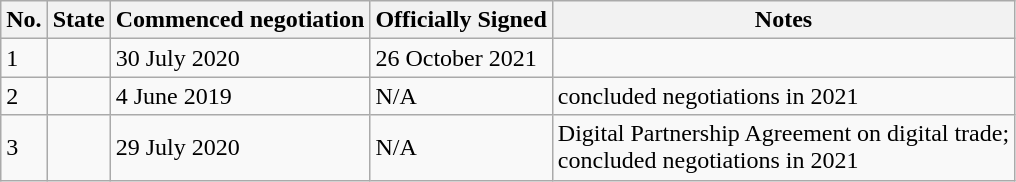<table class="wikitable">
<tr>
<th>No.</th>
<th>State</th>
<th>Commenced negotiation</th>
<th>Officially Signed</th>
<th>Notes</th>
</tr>
<tr>
<td>1</td>
<td></td>
<td>30 July 2020</td>
<td>26 October 2021</td>
<td></td>
</tr>
<tr>
<td>2</td>
<td></td>
<td>4 June 2019</td>
<td>N/A</td>
<td>concluded negotiations in 2021</td>
</tr>
<tr>
<td>3</td>
<td></td>
<td>29 July 2020</td>
<td>N/A</td>
<td>Digital Partnership Agreement on digital trade;<br>concluded negotiations in 2021</td>
</tr>
</table>
